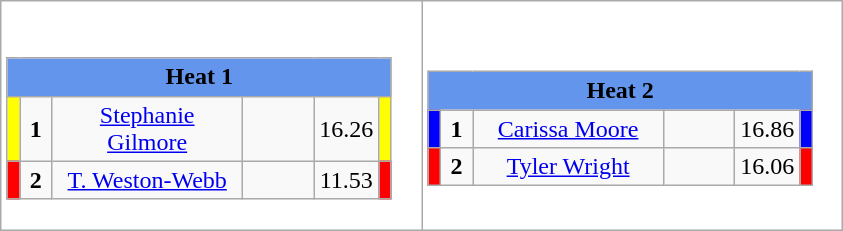<table class="wikitable" style="background:#fff;">
<tr>
<td><div><br><table class="wikitable">
<tr>
<td colspan="6"  style="text-align:center; background:#6495ed;"><strong>Heat 1</strong></td>
</tr>
<tr>
<td style="width:01px; background:#ff0;"></td>
<td style="width:14px; text-align:center;"><strong>1</strong></td>
<td style="width:120px; text-align:center;"><a href='#'>Stephanie Gilmore</a></td>
<td style="width:40px; text-align:center;"></td>
<td style="width:20px; text-align:center;">16.26</td>
<td style="width:01px; background:#ff0;"></td>
</tr>
<tr>
<td style="width:01px; background:#f00;"></td>
<td style="width:14px; text-align:center;"><strong>2</strong></td>
<td style="width:120px; text-align:center;"><a href='#'>T. Weston-Webb</a></td>
<td style="width:40px; text-align:center;"></td>
<td style="width:20px; text-align:center;">11.53</td>
<td style="width:01px; background:#f00;"></td>
</tr>
</table>
</div></td>
<td><div><br><table class="wikitable">
<tr>
<td colspan="6"  style="text-align:center; background:#6495ed;"><strong>Heat 2</strong></td>
</tr>
<tr>
<td style="width:01px; background:#00f;"></td>
<td style="width:14px; text-align:center;"><strong>1</strong></td>
<td style="width:120px; text-align:center;"><a href='#'>Carissa Moore</a></td>
<td style="width:40px; text-align:center;"></td>
<td style="width:20px; text-align:center;">16.86</td>
<td style="width:01px; background:#00f;"></td>
</tr>
<tr>
<td style="width:01px; background:#f00;"></td>
<td style="width:14px; text-align:center;"><strong>2</strong></td>
<td style="width:120px; text-align:center;"><a href='#'>Tyler Wright</a></td>
<td style="width:40px; text-align:center;"></td>
<td style="width:20px; text-align:center;">16.06</td>
<td style="width:01px; background:#f00;"></td>
</tr>
</table>
</div></td>
</tr>
</table>
